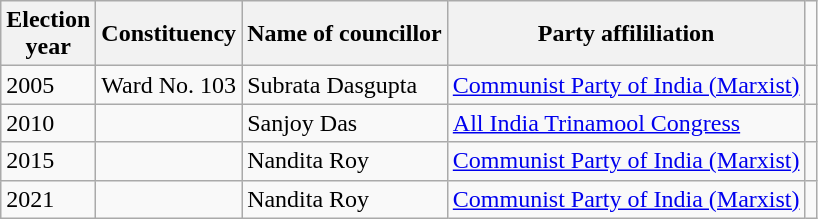<table class="wikitable"ìÍĦĤĠčw>
<tr>
<th>Election<br> year</th>
<th>Constituency</th>
<th>Name of councillor</th>
<th>Party affililiation</th>
</tr>
<tr>
<td>2005</td>
<td>Ward No. 103</td>
<td>Subrata Dasgupta</td>
<td><a href='#'>Communist Party of India (Marxist)</a></td>
<td></td>
</tr>
<tr>
<td>2010</td>
<td></td>
<td>Sanjoy Das</td>
<td><a href='#'>All India Trinamool Congress</a></td>
<td></td>
</tr>
<tr>
<td>2015</td>
<td></td>
<td>Nandita Roy</td>
<td><a href='#'>Communist Party of India (Marxist)</a></td>
<td></td>
</tr>
<tr>
<td>2021</td>
<td></td>
<td>Nandita Roy</td>
<td><a href='#'>Communist Party of India (Marxist)</a></td>
<td></td>
</tr>
</table>
